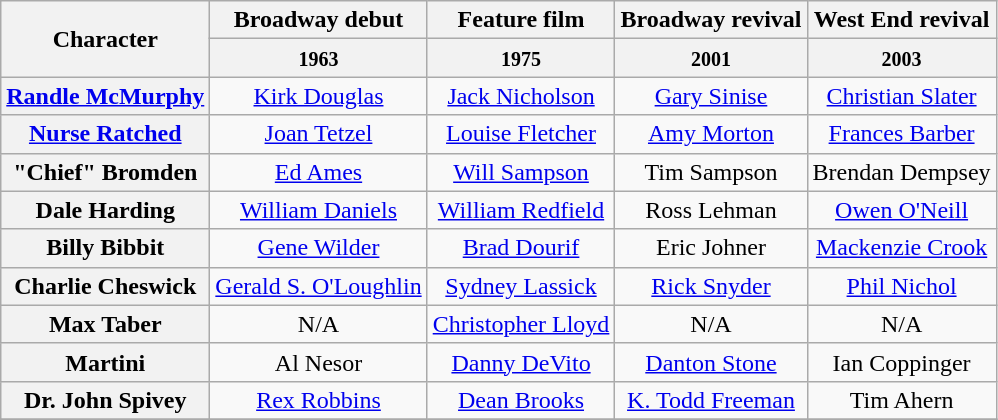<table class="wikitable">
<tr>
<th rowspan="2">Character</th>
<th>Broadway debut</th>
<th>Feature film</th>
<th>Broadway revival</th>
<th>West End revival</th>
</tr>
<tr>
<th><small>1963</small></th>
<th><small>1975</small></th>
<th><small>2001</small></th>
<th><small>2003</small></th>
</tr>
<tr>
<th><a href='#'>Randle McMurphy</a></th>
<td align="center" ,><a href='#'>Kirk Douglas</a></td>
<td align="center"><a href='#'>Jack Nicholson</a></td>
<td align="center"><a href='#'>Gary Sinise</a></td>
<td align="center"><a href='#'>Christian Slater</a></td>
</tr>
<tr>
<th><a href='#'>Nurse Ratched</a></th>
<td align="center" ,><a href='#'>Joan Tetzel</a></td>
<td align="center"><a href='#'>Louise Fletcher</a></td>
<td align="center"><a href='#'>Amy Morton</a></td>
<td align="center"><a href='#'>Frances Barber</a></td>
</tr>
<tr>
<th>"Chief" Bromden</th>
<td align="center" ,><a href='#'>Ed Ames</a></td>
<td align="center"><a href='#'>Will Sampson</a></td>
<td align="center">Tim Sampson</td>
<td align="center">Brendan Dempsey</td>
</tr>
<tr>
<th>Dale Harding</th>
<td align="center" ,><a href='#'>William Daniels</a></td>
<td align="center"><a href='#'>William Redfield</a></td>
<td align="center">Ross Lehman</td>
<td align="center"><a href='#'>Owen O'Neill</a></td>
</tr>
<tr>
<th>Billy Bibbit</th>
<td align="center" ,><a href='#'>Gene Wilder</a></td>
<td align="center"><a href='#'>Brad Dourif</a></td>
<td align="center">Eric Johner</td>
<td align="center"><a href='#'>Mackenzie Crook</a></td>
</tr>
<tr>
<th>Charlie Cheswick</th>
<td align="center" ,><a href='#'>Gerald S. O'Loughlin</a></td>
<td align="center"><a href='#'>Sydney Lassick</a></td>
<td align="center"><a href='#'>Rick Snyder</a></td>
<td align="center"><a href='#'>Phil Nichol</a></td>
</tr>
<tr>
<th>Max Taber</th>
<td align="center" ,>N/A</td>
<td align="center"><a href='#'>Christopher Lloyd</a></td>
<td align="center">N/A</td>
<td align="center">N/A</td>
</tr>
<tr>
<th>Martini</th>
<td align="center" ,>Al Nesor</td>
<td align="center"><a href='#'>Danny DeVito</a></td>
<td align="center"><a href='#'>Danton Stone</a></td>
<td align="center">Ian Coppinger</td>
</tr>
<tr>
<th>Dr. John Spivey</th>
<td align="center" ,><a href='#'>Rex Robbins</a></td>
<td align="center"><a href='#'>Dean Brooks</a></td>
<td align="center"><a href='#'>K. Todd Freeman</a></td>
<td align="center">Tim Ahern</td>
</tr>
<tr>
</tr>
</table>
